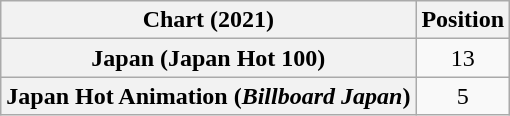<table class="wikitable sortable plainrowheaders" style="text-align:center">
<tr>
<th scope="col">Chart (2021)</th>
<th scope="col">Position</th>
</tr>
<tr>
<th scope="row">Japan (Japan Hot 100)</th>
<td>13</td>
</tr>
<tr>
<th scope="row">Japan Hot Animation (<em>Billboard Japan</em>)</th>
<td>5</td>
</tr>
</table>
